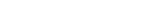<table style="width100%; text-align:center; font-weight:bold;">
<tr style="color:white;">
<td style="background:">184</td>
<td style="background:">99</td>
<td style="background:">44</td>
<td style="background:">10</td>
<td style="background:">1</td>
</tr>
<tr>
<td></td>
<td></td>
<td></td>
<td></td>
<td></td>
</tr>
</table>
